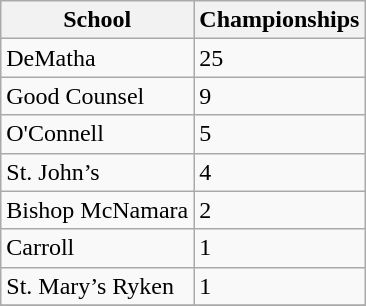<table class="wikitable">
<tr>
<th>School</th>
<th>Championships</th>
</tr>
<tr>
<td>DeMatha</td>
<td>25</td>
</tr>
<tr>
<td>Good Counsel</td>
<td>9</td>
</tr>
<tr>
<td>O'Connell</td>
<td>5</td>
</tr>
<tr>
<td>St. John’s</td>
<td>4</td>
</tr>
<tr>
<td>Bishop McNamara</td>
<td>2</td>
</tr>
<tr>
<td>Carroll</td>
<td>1</td>
</tr>
<tr>
<td>St. Mary’s Ryken</td>
<td>1</td>
</tr>
<tr>
</tr>
</table>
